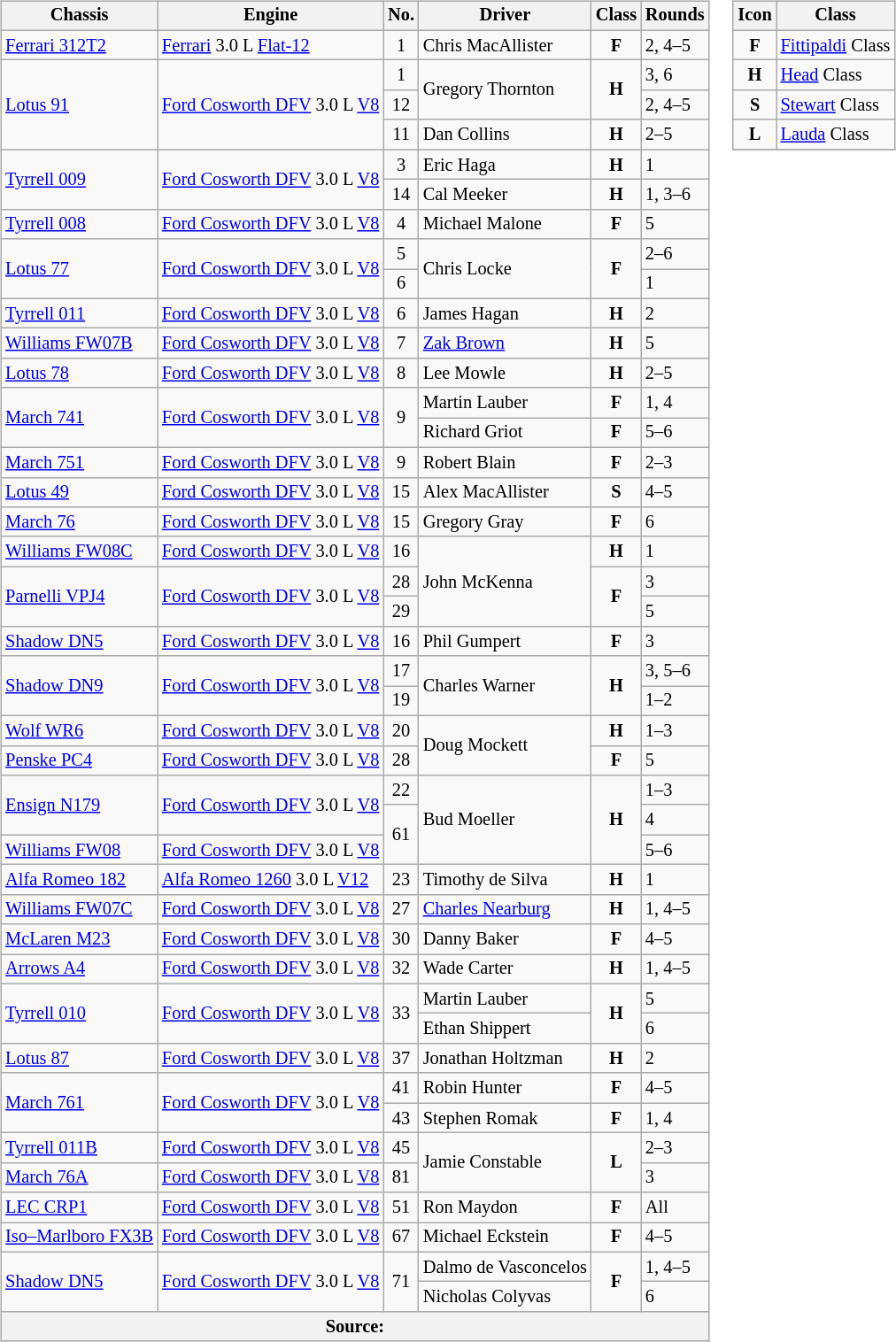<table>
<tr>
<td><br><table class="wikitable" style="font-size: 85%;">
<tr>
<th>Chassis</th>
<th>Engine</th>
<th>No.</th>
<th>Driver</th>
<th>Class</th>
<th>Rounds</th>
</tr>
<tr>
<td><a href='#'>Ferrari 312T2</a></td>
<td><a href='#'>Ferrari</a> 3.0 L <a href='#'>Flat-12</a></td>
<td align=center>1</td>
<td> Chris MacAllister</td>
<td align=center><strong><span>F</span></strong></td>
<td>2, 4–5</td>
</tr>
<tr>
<td rowspan=3><a href='#'>Lotus 91</a></td>
<td rowspan=3><a href='#'>Ford Cosworth DFV</a> 3.0 L <a href='#'>V8</a></td>
<td align=center>1</td>
<td rowspan=2> Gregory Thornton</td>
<td rowspan=2 align=center><strong><span>H</span></strong></td>
<td>3, 6</td>
</tr>
<tr>
<td align=center>12</td>
<td>2, 4–5</td>
</tr>
<tr>
<td align=center>11</td>
<td> Dan Collins</td>
<td align=center><strong><span>H</span></strong></td>
<td>2–5</td>
</tr>
<tr>
<td rowspan=2><a href='#'>Tyrrell 009</a></td>
<td rowspan=2><a href='#'>Ford Cosworth DFV</a> 3.0 L <a href='#'>V8</a></td>
<td align=center>3</td>
<td> Eric Haga</td>
<td align=center><strong><span>H</span></strong></td>
<td>1</td>
</tr>
<tr>
<td align=center>14</td>
<td> Cal Meeker</td>
<td align=center><strong><span>H</span></strong></td>
<td>1, 3–6</td>
</tr>
<tr>
<td><a href='#'>Tyrrell 008</a></td>
<td><a href='#'>Ford Cosworth DFV</a> 3.0 L <a href='#'>V8</a></td>
<td align=center>4</td>
<td> Michael Malone</td>
<td align=center><strong><span>F</span></strong></td>
<td>5</td>
</tr>
<tr>
<td rowspan=2><a href='#'>Lotus 77</a></td>
<td rowspan=2><a href='#'>Ford Cosworth DFV</a> 3.0 L <a href='#'>V8</a></td>
<td align=center>5</td>
<td rowspan=2> Chris Locke</td>
<td rowspan=2 align=center><strong><span>F</span></strong></td>
<td>2–6</td>
</tr>
<tr>
<td align=center>6</td>
<td>1</td>
</tr>
<tr>
<td><a href='#'>Tyrrell 011</a></td>
<td><a href='#'>Ford Cosworth DFV</a> 3.0 L <a href='#'>V8</a></td>
<td align=center>6</td>
<td> James Hagan</td>
<td align=center><strong><span>H</span></strong></td>
<td>2</td>
</tr>
<tr>
<td><a href='#'>Williams FW07B</a></td>
<td><a href='#'>Ford Cosworth DFV</a> 3.0 L <a href='#'>V8</a></td>
<td align=center>7</td>
<td> <a href='#'>Zak Brown</a></td>
<td align=center><strong><span>H</span></strong></td>
<td>5</td>
</tr>
<tr>
<td><a href='#'>Lotus 78</a></td>
<td><a href='#'>Ford Cosworth DFV</a> 3.0 L <a href='#'>V8</a></td>
<td align=center>8</td>
<td> Lee Mowle</td>
<td align=center><strong><span>H</span></strong></td>
<td>2–5</td>
</tr>
<tr>
<td rowspan=2><a href='#'>March 741</a></td>
<td rowspan=2><a href='#'>Ford Cosworth DFV</a> 3.0 L <a href='#'>V8</a></td>
<td rowspan=2 align=center>9</td>
<td> Martin Lauber</td>
<td align=center><strong><span>F</span></strong></td>
<td>1, 4</td>
</tr>
<tr>
<td> Richard Griot</td>
<td align=center><strong><span>F</span></strong></td>
<td>5–6</td>
</tr>
<tr>
<td><a href='#'>March 751</a></td>
<td><a href='#'>Ford Cosworth DFV</a> 3.0 L <a href='#'>V8</a></td>
<td align=center>9</td>
<td> Robert Blain</td>
<td align=center><strong><span>F</span></strong></td>
<td>2–3</td>
</tr>
<tr>
<td><a href='#'>Lotus 49</a></td>
<td><a href='#'>Ford Cosworth DFV</a> 3.0 L <a href='#'>V8</a></td>
<td align=center>15</td>
<td> Alex MacAllister</td>
<td align=center><strong><span>S</span></strong></td>
<td>4–5</td>
</tr>
<tr>
<td><a href='#'>March 76</a></td>
<td><a href='#'>Ford Cosworth DFV</a> 3.0 L <a href='#'>V8</a></td>
<td align=center>15</td>
<td> Gregory Gray</td>
<td align=center><strong><span>F</span></strong></td>
<td>6</td>
</tr>
<tr>
<td><a href='#'>Williams FW08C</a></td>
<td><a href='#'>Ford Cosworth DFV</a> 3.0 L <a href='#'>V8</a></td>
<td align=center>16</td>
<td rowspan=3> John McKenna</td>
<td align=center><strong><span>H</span></strong></td>
<td>1</td>
</tr>
<tr>
<td rowspan=2><a href='#'>Parnelli VPJ4</a></td>
<td rowspan=2><a href='#'>Ford Cosworth DFV</a> 3.0 L <a href='#'>V8</a></td>
<td align=center>28</td>
<td rowspan=2 align=center><strong><span>F</span></strong></td>
<td>3</td>
</tr>
<tr>
<td align=center>29</td>
<td>5</td>
</tr>
<tr>
<td><a href='#'>Shadow DN5</a></td>
<td><a href='#'>Ford Cosworth DFV</a> 3.0 L <a href='#'>V8</a></td>
<td align=center>16</td>
<td> Phil Gumpert</td>
<td align=center><strong><span>F</span></strong></td>
<td>3</td>
</tr>
<tr>
<td rowspan=2><a href='#'>Shadow DN9</a></td>
<td rowspan=2><a href='#'>Ford Cosworth DFV</a> 3.0 L <a href='#'>V8</a></td>
<td align=center>17</td>
<td rowspan=2> Charles Warner</td>
<td rowspan=2 align=center><strong><span>H</span></strong></td>
<td>3, 5–6</td>
</tr>
<tr>
<td align=center>19</td>
<td>1–2</td>
</tr>
<tr>
<td><a href='#'>Wolf WR6</a></td>
<td><a href='#'>Ford Cosworth DFV</a> 3.0 L <a href='#'>V8</a></td>
<td align=center>20</td>
<td rowspan=2> Doug Mockett</td>
<td align=center><strong><span>H</span></strong></td>
<td>1–3</td>
</tr>
<tr>
<td><a href='#'>Penske PC4</a></td>
<td><a href='#'>Ford Cosworth DFV</a> 3.0 L <a href='#'>V8</a></td>
<td align=center>28</td>
<td align=center><strong><span>F</span></strong></td>
<td>5</td>
</tr>
<tr>
<td rowspan=2><a href='#'>Ensign N179</a></td>
<td rowspan=2><a href='#'>Ford Cosworth DFV</a> 3.0 L <a href='#'>V8</a></td>
<td align=center>22</td>
<td rowspan=3> Bud Moeller</td>
<td rowspan=3 align=center><strong><span>H</span></strong></td>
<td>1–3</td>
</tr>
<tr>
<td rowspan=2 align=center>61</td>
<td>4</td>
</tr>
<tr>
<td><a href='#'>Williams FW08</a></td>
<td><a href='#'>Ford Cosworth DFV</a> 3.0 L <a href='#'>V8</a></td>
<td>5–6</td>
</tr>
<tr>
<td><a href='#'>Alfa Romeo 182</a></td>
<td><a href='#'>Alfa Romeo 1260</a> 3.0 L <a href='#'>V12</a></td>
<td align=center>23</td>
<td> Timothy de Silva</td>
<td align=center><strong><span>H</span></strong></td>
<td>1</td>
</tr>
<tr>
<td><a href='#'>Williams FW07C</a></td>
<td><a href='#'>Ford Cosworth DFV</a> 3.0 L <a href='#'>V8</a></td>
<td align=center>27</td>
<td> <a href='#'>Charles Nearburg</a></td>
<td align=center><strong><span>H</span></strong></td>
<td>1, 4–5</td>
</tr>
<tr>
<td><a href='#'>McLaren M23</a></td>
<td><a href='#'>Ford Cosworth DFV</a> 3.0 L <a href='#'>V8</a></td>
<td align=center>30</td>
<td> Danny Baker</td>
<td align=center><strong><span>F</span></strong></td>
<td>4–5</td>
</tr>
<tr>
<td><a href='#'>Arrows A4</a></td>
<td><a href='#'>Ford Cosworth DFV</a> 3.0 L <a href='#'>V8</a></td>
<td align=center>32</td>
<td> Wade Carter</td>
<td align=center><strong><span>H</span></strong></td>
<td>1, 4–5</td>
</tr>
<tr>
<td rowspan=2><a href='#'>Tyrrell 010</a></td>
<td rowspan=2><a href='#'>Ford Cosworth DFV</a> 3.0 L <a href='#'>V8</a></td>
<td rowspan=2 align=center>33</td>
<td> Martin Lauber</td>
<td rowspan=2 align=center><strong><span>H</span></strong></td>
<td>5</td>
</tr>
<tr>
<td> Ethan Shippert</td>
<td>6</td>
</tr>
<tr>
<td><a href='#'>Lotus 87</a></td>
<td><a href='#'>Ford Cosworth DFV</a> 3.0 L <a href='#'>V8</a></td>
<td align=center>37</td>
<td> Jonathan Holtzman</td>
<td align=center><strong><span>H</span></strong></td>
<td>2</td>
</tr>
<tr>
<td rowspan=2><a href='#'>March 761</a></td>
<td rowspan=2><a href='#'>Ford Cosworth DFV</a> 3.0 L <a href='#'>V8</a></td>
<td align=center>41</td>
<td> Robin Hunter</td>
<td align=center><strong><span>F</span></strong></td>
<td>4–5</td>
</tr>
<tr>
<td align=center>43</td>
<td> Stephen Romak</td>
<td align=center><strong><span>F</span></strong></td>
<td>1, 4</td>
</tr>
<tr>
<td><a href='#'>Tyrrell 011B</a></td>
<td><a href='#'>Ford Cosworth DFV</a> 3.0 L <a href='#'>V8</a></td>
<td align=center>45</td>
<td rowspan=2> Jamie Constable</td>
<td rowspan=2 align=center><strong><span>L</span></strong></td>
<td>2–3</td>
</tr>
<tr>
<td><a href='#'>March 76A</a></td>
<td><a href='#'>Ford Cosworth DFV</a> 3.0 L <a href='#'>V8</a></td>
<td align=center>81</td>
<td>3</td>
</tr>
<tr>
<td><a href='#'>LEC CRP1</a></td>
<td><a href='#'>Ford Cosworth DFV</a> 3.0 L <a href='#'>V8</a></td>
<td align=center>51</td>
<td> Ron Maydon</td>
<td align=center><strong><span>F</span></strong></td>
<td>All</td>
</tr>
<tr>
<td><a href='#'>Iso–Marlboro FX3B</a></td>
<td><a href='#'>Ford Cosworth DFV</a> 3.0 L <a href='#'>V8</a></td>
<td align=center>67</td>
<td> Michael Eckstein</td>
<td align=center><strong><span>F</span></strong></td>
<td>4–5</td>
</tr>
<tr>
<td rowspan=2><a href='#'>Shadow DN5</a></td>
<td rowspan=2><a href='#'>Ford Cosworth DFV</a> 3.0 L <a href='#'>V8</a></td>
<td rowspan=2 align=center>71</td>
<td> Dalmo de Vasconcelos</td>
<td rowspan=2 align=center><strong><span>F</span></strong></td>
<td>1, 4–5</td>
</tr>
<tr>
<td> Nicholas Colyvas</td>
<td>6</td>
</tr>
<tr>
<th colspan=6>Source:</th>
</tr>
</table>
</td>
<td valign="top"><br><table class="wikitable" style="font-size: 85%;">
<tr>
<th>Icon</th>
<th>Class</th>
</tr>
<tr>
<td align=center><strong><span>F</span></strong></td>
<td><a href='#'>Fittipaldi</a> Class</td>
</tr>
<tr>
<td align=center><strong><span>H</span></strong></td>
<td><a href='#'>Head</a> Class</td>
</tr>
<tr>
<td align=center><strong><span>S</span></strong></td>
<td><a href='#'>Stewart</a> Class</td>
</tr>
<tr>
<td align=center><strong><span>L</span></strong></td>
<td><a href='#'>Lauda</a> Class</td>
</tr>
<tr>
</tr>
</table>
</td>
</tr>
</table>
